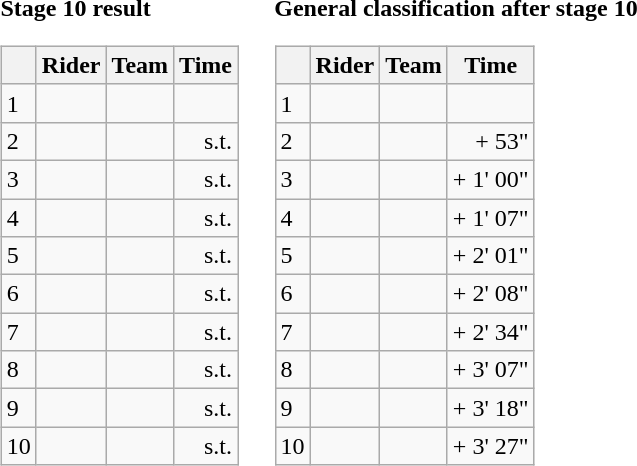<table>
<tr>
<td><strong>Stage 10 result</strong><br><table class="wikitable">
<tr>
<th></th>
<th>Rider</th>
<th>Team</th>
<th>Time</th>
</tr>
<tr>
<td>1</td>
<td></td>
<td></td>
<td align="right"></td>
</tr>
<tr>
<td>2</td>
<td></td>
<td></td>
<td align="right">s.t.</td>
</tr>
<tr>
<td>3</td>
<td></td>
<td></td>
<td align="right">s.t.</td>
</tr>
<tr>
<td>4</td>
<td></td>
<td></td>
<td align="right">s.t.</td>
</tr>
<tr>
<td>5</td>
<td></td>
<td></td>
<td align="right">s.t.</td>
</tr>
<tr>
<td>6</td>
<td></td>
<td></td>
<td align="right">s.t.</td>
</tr>
<tr>
<td>7</td>
<td></td>
<td></td>
<td align="right">s.t.</td>
</tr>
<tr>
<td>8</td>
<td></td>
<td></td>
<td align="right">s.t.</td>
</tr>
<tr>
<td>9</td>
<td></td>
<td></td>
<td align="right">s.t.</td>
</tr>
<tr>
<td>10</td>
<td></td>
<td></td>
<td align="right">s.t.</td>
</tr>
</table>
</td>
<td></td>
<td><strong>General classification after stage 10</strong><br><table class="wikitable">
<tr>
<th></th>
<th>Rider</th>
<th>Team</th>
<th>Time</th>
</tr>
<tr>
<td>1</td>
<td> </td>
<td></td>
<td align="right"></td>
</tr>
<tr>
<td>2</td>
<td></td>
<td></td>
<td align="right">+ 53"</td>
</tr>
<tr>
<td>3</td>
<td></td>
<td></td>
<td align="right">+ 1' 00"</td>
</tr>
<tr>
<td>4</td>
<td> </td>
<td></td>
<td align="right">+ 1' 07"</td>
</tr>
<tr>
<td>5</td>
<td></td>
<td></td>
<td align="right">+ 2' 01"</td>
</tr>
<tr>
<td>6</td>
<td></td>
<td></td>
<td align="right">+ 2' 08"</td>
</tr>
<tr>
<td>7</td>
<td></td>
<td></td>
<td align="right">+ 2' 34"</td>
</tr>
<tr>
<td>8</td>
<td></td>
<td></td>
<td align="right">+ 3' 07"</td>
</tr>
<tr>
<td>9</td>
<td></td>
<td></td>
<td align="right">+ 3' 18"</td>
</tr>
<tr>
<td>10</td>
<td></td>
<td></td>
<td align="right">+ 3' 27"</td>
</tr>
</table>
</td>
</tr>
</table>
